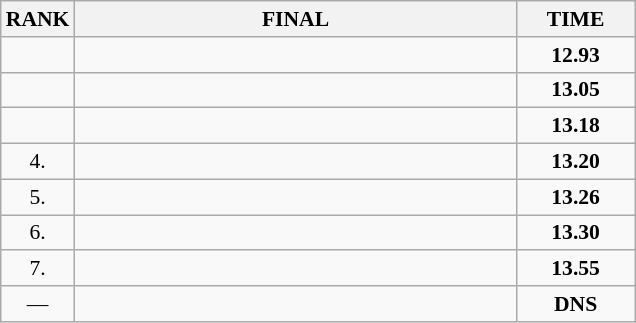<table class="wikitable" style="border-collapse: collapse; font-size: 90%;">
<tr>
<th>RANK</th>
<th style="width: 20em">FINAL</th>
<th style="width: 5em">TIME</th>
</tr>
<tr>
<td align="center"></td>
<td></td>
<td align="center"><strong>12.93</strong></td>
</tr>
<tr>
<td align="center"></td>
<td></td>
<td align="center"><strong>13.05</strong></td>
</tr>
<tr>
<td align="center"></td>
<td></td>
<td align="center"><strong>13.18</strong></td>
</tr>
<tr>
<td align="center">4.</td>
<td></td>
<td align="center"><strong>13.20</strong></td>
</tr>
<tr>
<td align="center">5.</td>
<td></td>
<td align="center"><strong>13.26</strong></td>
</tr>
<tr>
<td align="center">6.</td>
<td></td>
<td align="center"><strong>13.30</strong></td>
</tr>
<tr>
<td align="center">7.</td>
<td></td>
<td align="center"><strong>13.55</strong></td>
</tr>
<tr>
<td align="center">—</td>
<td></td>
<td align="center"><strong>DNS</strong></td>
</tr>
</table>
